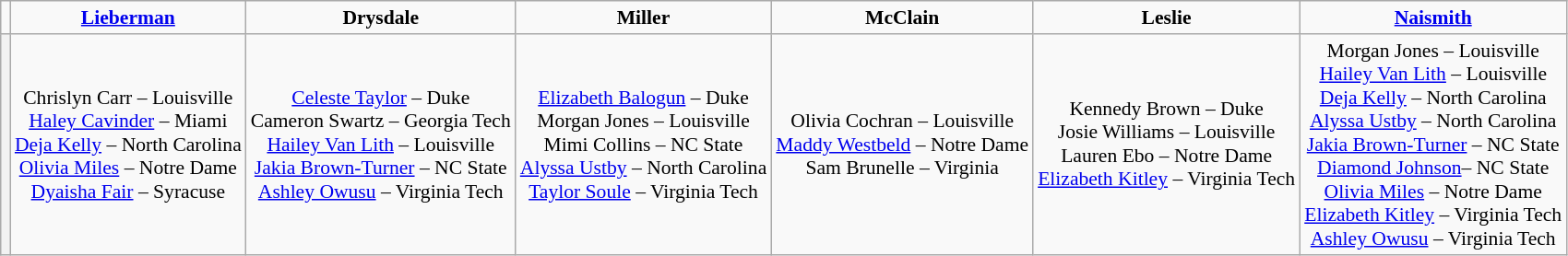<table class="wikitable" style="white-space:nowrap; text-align:center; font-size:90%;">
<tr>
<td></td>
<td><strong><a href='#'>Lieberman</a></strong></td>
<td><strong>Drysdale</strong></td>
<td><strong>Miller</strong></td>
<td><strong>McClain</strong></td>
<td><strong>Leslie</strong></td>
<td><strong><a href='#'>Naismith</a></strong></td>
</tr>
<tr>
<th></th>
<td>Chrislyn Carr – Louisville<br><a href='#'>Haley Cavinder</a> – Miami<br><a href='#'>Deja Kelly</a> – North Carolina<br><a href='#'>Olivia Miles</a> – Notre Dame<br><a href='#'>Dyaisha Fair</a> – Syracuse</td>
<td><a href='#'>Celeste Taylor</a> – Duke<br>Cameron Swartz – Georgia Tech<br><a href='#'>Hailey Van Lith</a> – Louisville<br><a href='#'>Jakia Brown-Turner</a> – NC State<br><a href='#'>Ashley Owusu</a> – Virginia Tech</td>
<td><a href='#'>Elizabeth Balogun</a> – Duke<br>Morgan Jones – Louisville<br>Mimi Collins – NC State<br><a href='#'>Alyssa Ustby</a> – North Carolina<br><a href='#'>Taylor Soule</a> – Virginia Tech</td>
<td>Olivia Cochran – Louisville<br><a href='#'>Maddy Westbeld</a> – Notre Dame<br>Sam Brunelle – Virginia</td>
<td>Kennedy Brown – Duke<br>Josie Williams – Louisville<br>Lauren Ebo – Notre Dame<br><a href='#'>Elizabeth Kitley</a> – Virginia Tech</td>
<td>Morgan Jones – Louisville<br><a href='#'>Hailey Van Lith</a> – Louisville<br><a href='#'>Deja Kelly</a> – North Carolina<br><a href='#'>Alyssa Ustby</a> – North Carolina<br><a href='#'>Jakia Brown-Turner</a> – NC State<br><a href='#'>Diamond Johnson</a>– NC State<br><a href='#'>Olivia Miles</a> – Notre Dame<br><a href='#'>Elizabeth Kitley</a> – Virginia Tech<br><a href='#'>Ashley Owusu</a> – Virginia Tech</td>
</tr>
</table>
